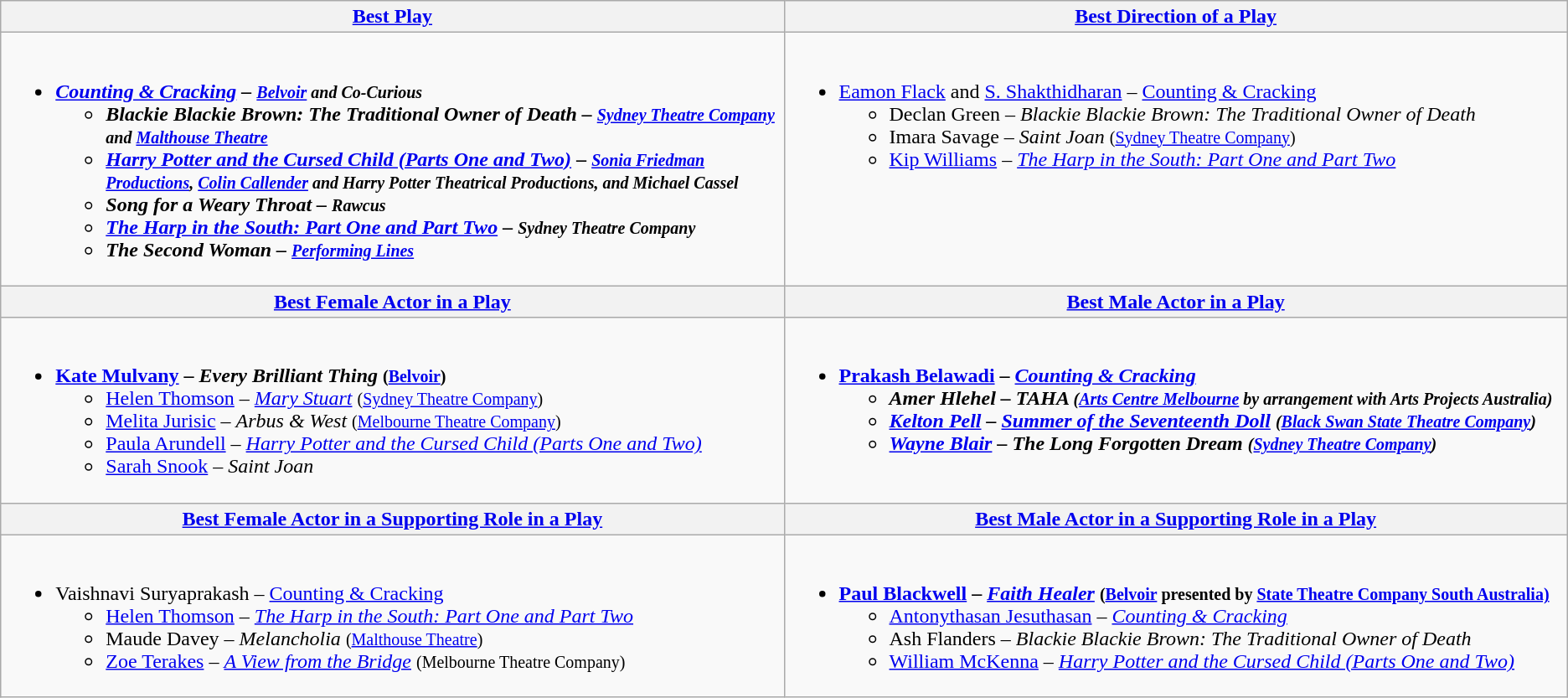<table class="wikitable">
<tr>
<th style="width:50%;"><a href='#'>Best Play</a></th>
<th style="width:50%;"><a href='#'>Best Direction of a Play</a></th>
</tr>
<tr>
<td valign="top"><br><ul><li><strong><em><a href='#'>Counting & Cracking</a><em> – <small><a href='#'>Belvoir</a> and Co-Curious</small><strong><ul><li></em>Blackie Blackie Brown: The Traditional Owner of Death<em> – <small><a href='#'>Sydney Theatre Company</a> and <a href='#'>Malthouse Theatre</a></small></li><li></em><a href='#'>Harry Potter and the Cursed Child (Parts One and Two)</a><em> – <small><a href='#'>Sonia Friedman Productions</a>, <a href='#'>Colin Callender</a> and Harry Potter Theatrical Productions, and Michael Cassel</small></li><li></em>Song for a Weary Throat<em> – <small>Rawcus</small></li><li></em><a href='#'>The Harp in the South: Part One and Part Two</a><em> – <small>Sydney Theatre Company</small></li><li></em>The Second Woman<em> – <small><a href='#'>Performing Lines</a></small></li></ul></li></ul></td>
<td valign="top"><br><ul><li></strong><a href='#'>Eamon Flack</a> and <a href='#'>S. Shakthidharan</a> – </em><a href='#'>Counting & Cracking</a></em></strong><ul><li>Declan Green – <em>Blackie Blackie Brown: The Traditional Owner of Death</em></li><li>Imara Savage – <em>Saint Joan</em> <small>(<a href='#'>Sydney Theatre Company</a>)</small></li><li><a href='#'>Kip Williams</a> – <em><a href='#'>The Harp in the South: Part One and Part Two</a></em></li></ul></li></ul></td>
</tr>
<tr>
<th><a href='#'>Best Female Actor in a Play</a></th>
<th><a href='#'>Best Male Actor in a Play</a></th>
</tr>
<tr>
<td valign="top"><br><ul><li><strong><a href='#'>Kate Mulvany</a> – <em>Every Brilliant Thing</em> <small>(<a href='#'>Belvoir</a>)</small></strong><ul><li><a href='#'>Helen Thomson</a> – <em><a href='#'>Mary Stuart</a></em> <small>(<a href='#'>Sydney Theatre Company</a>)</small></li><li><a href='#'>Melita Jurisic</a> – <em>Arbus & West</em> <small>(<a href='#'>Melbourne Theatre Company</a>)</small></li><li><a href='#'>Paula Arundell</a> – <em><a href='#'>Harry Potter and the Cursed Child (Parts One and Two)</a></em></li><li><a href='#'>Sarah Snook</a> – <em>Saint Joan</em></li></ul></li></ul></td>
<td valign="top"><br><ul><li><strong><a href='#'>Prakash Belawadi</a> – <em><a href='#'>Counting & Cracking</a><strong><em><ul><li>Amer Hlehel – </em>TAHA<em> <small>(<a href='#'>Arts Centre Melbourne</a> by arrangement with Arts Projects Australia)</small></li><li><a href='#'>Kelton Pell</a> – </em><a href='#'>Summer of the Seventeenth Doll</a><em> <small>(<a href='#'>Black Swan State Theatre Company</a>)</small></li><li><a href='#'>Wayne Blair</a> – </em>The Long Forgotten Dream<em> <small>(<a href='#'>Sydney Theatre Company</a>)</small></li></ul></li></ul></td>
</tr>
<tr>
<th><a href='#'>Best Female Actor in a Supporting Role in a Play</a></th>
<th><a href='#'>Best Male Actor in a Supporting Role in a Play</a></th>
</tr>
<tr>
<td valign="top"><br><ul><li></strong>Vaishnavi Suryaprakash – </em><a href='#'>Counting & Cracking</a></em></strong><ul><li><a href='#'>Helen Thomson</a> – <em><a href='#'>The Harp in the South: Part One and Part Two</a></em></li><li>Maude Davey – <em>Melancholia</em> <small>(<a href='#'>Malthouse Theatre</a>)</small></li><li><a href='#'>Zoe Terakes</a> – <em><a href='#'>A View from the Bridge</a></em> <small>(Melbourne Theatre Company)</small></li></ul></li></ul></td>
<td valign="top"><br><ul><li><strong><a href='#'>Paul Blackwell</a> – <em><a href='#'>Faith Healer</a></em> <small>(<a href='#'>Belvoir</a> presented by <a href='#'>State Theatre Company South Australia)</a></small></strong><ul><li><a href='#'>Antonythasan Jesuthasan</a> – <em><a href='#'>Counting & Cracking</a></em></li><li>Ash Flanders – <em>Blackie Blackie Brown: The Traditional Owner of Death</em></li><li><a href='#'>William McKenna</a> – <em><a href='#'>Harry Potter and the Cursed Child (Parts One and Two)</a></em></li></ul></li></ul></td>
</tr>
</table>
